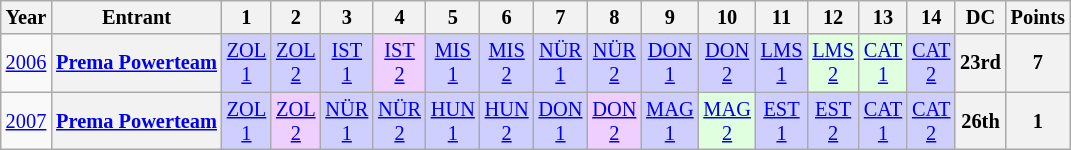<table class="wikitable" style="text-align:center; font-size:85%">
<tr>
<th>Year</th>
<th>Entrant</th>
<th>1</th>
<th>2</th>
<th>3</th>
<th>4</th>
<th>5</th>
<th>6</th>
<th>7</th>
<th>8</th>
<th>9</th>
<th>10</th>
<th>11</th>
<th>12</th>
<th>13</th>
<th>14</th>
<th>DC</th>
<th>Points</th>
</tr>
<tr>
<td><a href='#'>2006</a></td>
<th nowrap><a href='#'>Prema Powerteam</a></th>
<td style="background:#cfcfff;"><a href='#'>ZOL<br>1</a><br></td>
<td style="background:#cfcfff;"><a href='#'>ZOL<br>2</a><br></td>
<td style="background:#cfcfff;"><a href='#'>IST<br>1</a><br></td>
<td style="background:#efcfff;"><a href='#'>IST<br>2</a><br></td>
<td style="background:#cfcfff;"><a href='#'>MIS<br>1</a><br></td>
<td style="background:#cfcfff;"><a href='#'>MIS<br>2</a><br></td>
<td style="background:#cfcfff;"><a href='#'>NÜR<br>1</a><br></td>
<td style="background:#cfcfff;"><a href='#'>NÜR<br>2</a><br></td>
<td style="background:#cfcfff;"><a href='#'>DON<br>1</a><br></td>
<td style="background:#cfcfff;"><a href='#'>DON<br>2</a><br></td>
<td style="background:#cfcfff;"><a href='#'>LMS<br>1</a><br></td>
<td style="background:#dfffdf;"><a href='#'>LMS<br>2</a><br></td>
<td style="background:#dfffdf;"><a href='#'>CAT<br>1</a><br></td>
<td style="background:#cfcfff;"><a href='#'>CAT<br>2</a><br></td>
<th>23rd</th>
<th>7</th>
</tr>
<tr>
<td><a href='#'>2007</a></td>
<th nowrap><a href='#'>Prema Powerteam</a></th>
<td style="background:#cfcfff;"><a href='#'>ZOL<br>1</a><br></td>
<td style="background:#efcfff;"><a href='#'>ZOL<br>2</a><br></td>
<td style="background:#cfcfff;"><a href='#'>NÜR<br>1</a><br></td>
<td style="background:#cfcfff;"><a href='#'>NÜR<br>2</a><br></td>
<td style="background:#cfcfff;"><a href='#'>HUN<br>1</a><br></td>
<td style="background:#cfcfff;"><a href='#'>HUN<br>2</a><br></td>
<td style="background:#cfcfff;"><a href='#'>DON<br>1</a><br></td>
<td style="background:#efcfff;"><a href='#'>DON<br>2</a><br></td>
<td style="background:#cfcfff;"><a href='#'>MAG<br>1</a><br></td>
<td style="background:#dfffdf;"><a href='#'>MAG<br>2</a><br></td>
<td style="background:#cfcfff;"><a href='#'>EST<br>1</a><br></td>
<td style="background:#cfcfff;"><a href='#'>EST<br>2</a><br></td>
<td style="background:#cfcfff;"><a href='#'>CAT<br>1</a><br></td>
<td style="background:#cfcfff;"><a href='#'>CAT<br>2</a><br></td>
<th>26th</th>
<th>1</th>
</tr>
</table>
